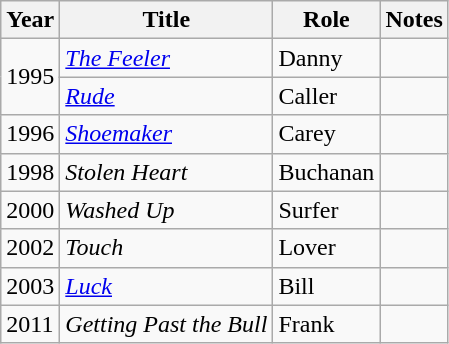<table class="wikitable sortable">
<tr>
<th>Year</th>
<th>Title</th>
<th>Role</th>
<th class="unsortable">Notes</th>
</tr>
<tr>
<td rowspan=2>1995</td>
<td data-sort-value="Feeler, The"><em><a href='#'>The Feeler</a></em></td>
<td>Danny</td>
<td></td>
</tr>
<tr>
<td><em><a href='#'>Rude</a></em></td>
<td>Caller</td>
<td></td>
</tr>
<tr>
<td>1996</td>
<td><em><a href='#'>Shoemaker</a></em></td>
<td>Carey</td>
<td></td>
</tr>
<tr>
<td>1998</td>
<td><em>Stolen Heart</em></td>
<td>Buchanan</td>
<td></td>
</tr>
<tr>
<td>2000</td>
<td><em>Washed Up</em></td>
<td>Surfer</td>
<td></td>
</tr>
<tr>
<td>2002</td>
<td><em>Touch</em></td>
<td>Lover</td>
<td></td>
</tr>
<tr>
<td>2003</td>
<td><em><a href='#'>Luck</a></em></td>
<td>Bill</td>
<td></td>
</tr>
<tr>
<td>2011</td>
<td><em>Getting Past the Bull</em></td>
<td>Frank</td>
<td></td>
</tr>
</table>
